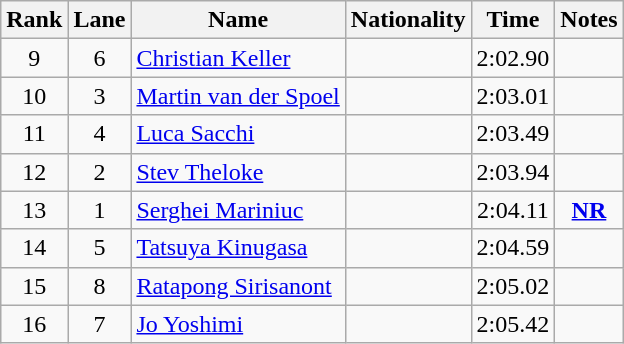<table class="wikitable sortable" style="text-align:center">
<tr>
<th>Rank</th>
<th>Lane</th>
<th>Name</th>
<th>Nationality</th>
<th>Time</th>
<th>Notes</th>
</tr>
<tr>
<td>9</td>
<td>6</td>
<td align=left><a href='#'>Christian Keller</a></td>
<td align=left></td>
<td>2:02.90</td>
<td></td>
</tr>
<tr>
<td>10</td>
<td>3</td>
<td align=left><a href='#'>Martin van der Spoel</a></td>
<td align=left></td>
<td>2:03.01</td>
<td></td>
</tr>
<tr>
<td>11</td>
<td>4</td>
<td align=left><a href='#'>Luca Sacchi</a></td>
<td align=left></td>
<td>2:03.49</td>
<td></td>
</tr>
<tr>
<td>12</td>
<td>2</td>
<td align=left><a href='#'>Stev Theloke</a></td>
<td align=left></td>
<td>2:03.94</td>
<td></td>
</tr>
<tr>
<td>13</td>
<td>1</td>
<td align=left><a href='#'>Serghei Mariniuc</a></td>
<td align=left></td>
<td>2:04.11</td>
<td><strong><a href='#'>NR</a></strong></td>
</tr>
<tr>
<td>14</td>
<td>5</td>
<td align=left><a href='#'>Tatsuya Kinugasa</a></td>
<td align=left></td>
<td>2:04.59</td>
<td></td>
</tr>
<tr>
<td>15</td>
<td>8</td>
<td align=left><a href='#'>Ratapong Sirisanont</a></td>
<td align=left></td>
<td>2:05.02</td>
<td></td>
</tr>
<tr>
<td>16</td>
<td>7</td>
<td align=left><a href='#'>Jo Yoshimi</a></td>
<td align=left></td>
<td>2:05.42</td>
<td></td>
</tr>
</table>
